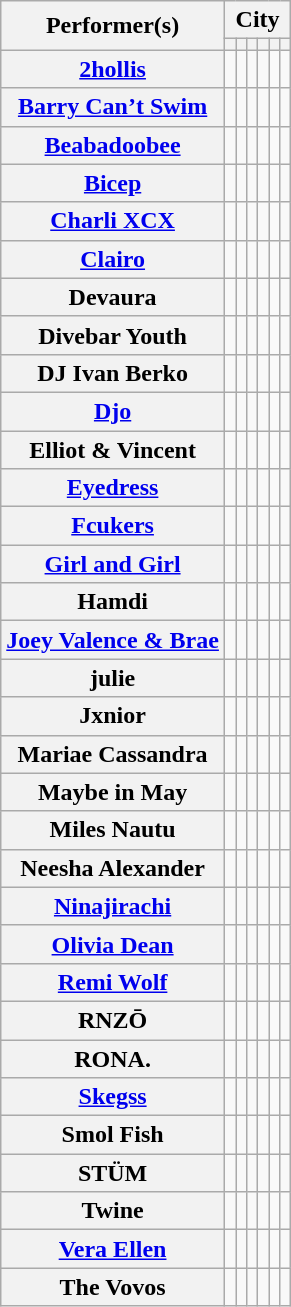<table class="wikitable plainrowheaders" style="text-align:center">
<tr>
<th rowspan="2">Performer(s)</th>
<th colspan="6">City</th>
</tr>
<tr>
<th></th>
<th></th>
<th></th>
<th></th>
<th></th>
<th></th>
</tr>
<tr>
<th scope="row"><a href='#'>2hollis</a></th>
<td></td>
<td></td>
<td></td>
<td></td>
<td></td>
<td></td>
</tr>
<tr>
<th scope="row"><a href='#'>Barry Can’t Swim</a></th>
<td></td>
<td></td>
<td></td>
<td></td>
<td></td>
<td></td>
</tr>
<tr>
<th scope="row"><strong><a href='#'>Beabadoobee</a></strong></th>
<td></td>
<td></td>
<td></td>
<td></td>
<td></td>
<td></td>
</tr>
<tr>
<th scope="row"><a href='#'>Bicep</a></th>
<td></td>
<td></td>
<td></td>
<td></td>
<td></td>
<td></td>
</tr>
<tr>
<th scope="row"><a href='#'><strong>Charli XCX</strong></a></th>
<td></td>
<td></td>
<td></td>
<td></td>
<td></td>
<td></td>
</tr>
<tr>
<th scope="row"><strong><a href='#'>Clairo</a></strong></th>
<td></td>
<td></td>
<td></td>
<td></td>
<td></td>
<td></td>
</tr>
<tr>
<th scope="row">Devaura</th>
<td></td>
<td></td>
<td></td>
<td></td>
<td></td>
<td></td>
</tr>
<tr>
<th scope="row">Divebar Youth</th>
<td></td>
<td></td>
<td></td>
<td></td>
<td></td>
<td></td>
</tr>
<tr>
<th scope="row">DJ Ivan Berko</th>
<td></td>
<td></td>
<td></td>
<td></td>
<td></td>
<td></td>
</tr>
<tr>
<th scope="row"><a href='#'>Djo</a></th>
<td></td>
<td></td>
<td></td>
<td></td>
<td></td>
<td></td>
</tr>
<tr>
<th scope="row">Elliot & Vincent</th>
<td></td>
<td></td>
<td></td>
<td></td>
<td></td>
<td></td>
</tr>
<tr>
<th scope="row"><a href='#'>Eyedress</a></th>
<td></td>
<td></td>
<td></td>
<td></td>
<td></td>
<td></td>
</tr>
<tr>
<th scope="row"><a href='#'>Fcukers</a></th>
<td></td>
<td></td>
<td></td>
<td></td>
<td></td>
<td></td>
</tr>
<tr>
<th scope="row"><a href='#'>Girl and Girl</a></th>
<td></td>
<td></td>
<td></td>
<td></td>
<td></td>
<td></td>
</tr>
<tr>
<th scope="row">Hamdi</th>
<td></td>
<td></td>
<td></td>
<td></td>
<td></td>
<td></td>
</tr>
<tr>
<th scope="row"><a href='#'>Joey Valence & Brae</a></th>
<td></td>
<td></td>
<td></td>
<td></td>
<td></td>
<td></td>
</tr>
<tr>
<th scope="row">julie</th>
<td></td>
<td></td>
<td></td>
<td></td>
<td></td>
<td></td>
</tr>
<tr>
<th scope="row">Jxnior</th>
<td></td>
<td></td>
<td></td>
<td></td>
<td></td>
<td></td>
</tr>
<tr>
<th scope="row">Mariae Cassandra</th>
<td></td>
<td></td>
<td></td>
<td></td>
<td></td>
<td></td>
</tr>
<tr>
<th scope="row">Maybe in May</th>
<td></td>
<td></td>
<td></td>
<td></td>
<td></td>
<td></td>
</tr>
<tr>
<th scope="row">Miles Nautu</th>
<td></td>
<td></td>
<td></td>
<td></td>
<td></td>
<td></td>
</tr>
<tr>
<th scope="row">Neesha Alexander</th>
<td></td>
<td></td>
<td></td>
<td></td>
<td></td>
<td></td>
</tr>
<tr>
<th scope="row"><a href='#'>Ninajirachi</a></th>
<td></td>
<td></td>
<td></td>
<td></td>
<td></td>
<td></td>
</tr>
<tr>
<th scope="row"><a href='#'>Olivia Dean</a></th>
<td></td>
<td></td>
<td></td>
<td></td>
<td></td>
<td></td>
</tr>
<tr>
<th scope="row"><a href='#'>Remi Wolf</a></th>
<td></td>
<td></td>
<td></td>
<td></td>
<td></td>
<td></td>
</tr>
<tr>
<th scope="row">RNZŌ</th>
<td></td>
<td></td>
<td></td>
<td></td>
<td></td>
<td></td>
</tr>
<tr>
<th scope="row">RONA.</th>
<td></td>
<td></td>
<td></td>
<td></td>
<td></td>
<td></td>
</tr>
<tr>
<th scope="row"><a href='#'>Skegss</a></th>
<td></td>
<td></td>
<td></td>
<td></td>
<td></td>
<td></td>
</tr>
<tr>
<th scope="row">Smol Fish</th>
<td></td>
<td></td>
<td></td>
<td></td>
<td></td>
<td></td>
</tr>
<tr>
<th scope="row">STÜM</th>
<td></td>
<td></td>
<td></td>
<td></td>
<td></td>
<td></td>
</tr>
<tr>
<th scope="row">Twine</th>
<td></td>
<td></td>
<td></td>
<td></td>
<td></td>
<td></td>
</tr>
<tr>
<th scope="row"><a href='#'>Vera Ellen</a></th>
<td></td>
<td></td>
<td></td>
<td></td>
<td></td>
</tr>
<tr>
<th scope="row">The Vovos</th>
<td></td>
<td></td>
<td></td>
<td></td>
<td></td>
<td></td>
</tr>
</table>
